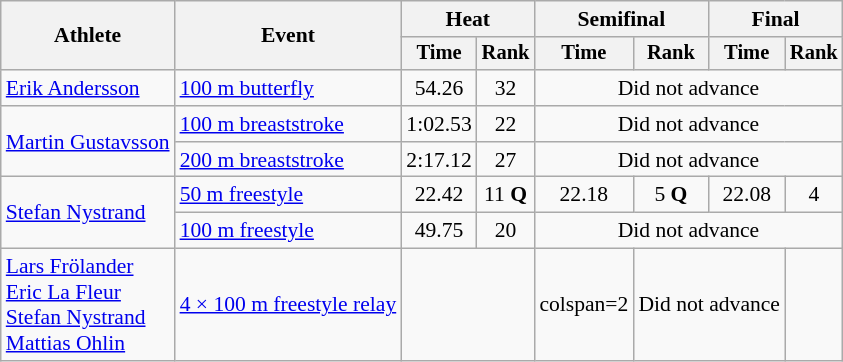<table class=wikitable style="font-size:90%">
<tr>
<th rowspan="2">Athlete</th>
<th rowspan="2">Event</th>
<th colspan="2">Heat</th>
<th colspan="2">Semifinal</th>
<th colspan="2">Final</th>
</tr>
<tr style="font-size:95%">
<th>Time</th>
<th>Rank</th>
<th>Time</th>
<th>Rank</th>
<th>Time</th>
<th>Rank</th>
</tr>
<tr align=center>
<td align=left><a href='#'>Erik Andersson</a></td>
<td align=left><a href='#'>100 m butterfly</a></td>
<td>54.26</td>
<td>32</td>
<td colspan=4>Did not advance</td>
</tr>
<tr align=center>
<td align=left rowspan=2><a href='#'>Martin Gustavsson</a></td>
<td align=left><a href='#'>100 m breaststroke</a></td>
<td>1:02.53</td>
<td>22</td>
<td colspan=4>Did not advance</td>
</tr>
<tr align=center>
<td align=left><a href='#'>200 m breaststroke</a></td>
<td>2:17.12</td>
<td>27</td>
<td colspan=4>Did not advance</td>
</tr>
<tr align=center>
<td align=left rowspan=2><a href='#'>Stefan Nystrand</a></td>
<td align=left><a href='#'>50 m freestyle</a></td>
<td>22.42</td>
<td>11 <strong>Q</strong></td>
<td>22.18</td>
<td>5 <strong>Q</strong></td>
<td>22.08</td>
<td>4</td>
</tr>
<tr align=center>
<td align=left><a href='#'>100 m freestyle</a></td>
<td>49.75</td>
<td>20</td>
<td colspan=4>Did not advance</td>
</tr>
<tr align=center>
<td align=left><a href='#'>Lars Frölander</a><br><a href='#'>Eric La Fleur</a><br><a href='#'>Stefan Nystrand</a><br><a href='#'>Mattias Ohlin</a></td>
<td align=left><a href='#'>4 × 100 m freestyle relay</a></td>
<td colspan=2></td>
<td>colspan=2 </td>
<td colspan=2>Did not advance</td>
</tr>
</table>
